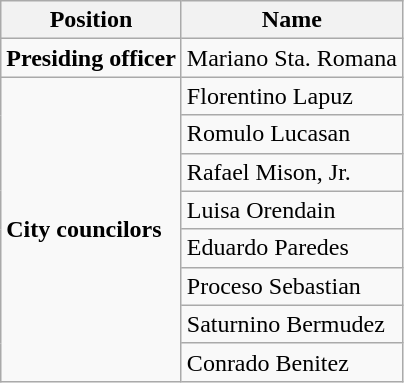<table class=wikitable>
<tr>
<th>Position</th>
<th>Name</th>
</tr>
<tr>
<td><strong>Presiding officer</strong></td>
<td>Mariano Sta. Romana</td>
</tr>
<tr>
<td rowspan="8"><strong>City councilors</strong></td>
<td>Florentino Lapuz</td>
</tr>
<tr>
<td>Romulo Lucasan</td>
</tr>
<tr>
<td>Rafael Mison, Jr.</td>
</tr>
<tr>
<td>Luisa Orendain</td>
</tr>
<tr>
<td>Eduardo Paredes</td>
</tr>
<tr>
<td>Proceso Sebastian</td>
</tr>
<tr>
<td>Saturnino Bermudez</td>
</tr>
<tr>
<td>Conrado Benitez</td>
</tr>
</table>
